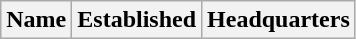<table class="wikitable plainrowheaders">
<tr>
<th>Name</th>
<th>Established</th>
<th>Headquarters<br>


















































































































































































































</th>
</tr>
</table>
